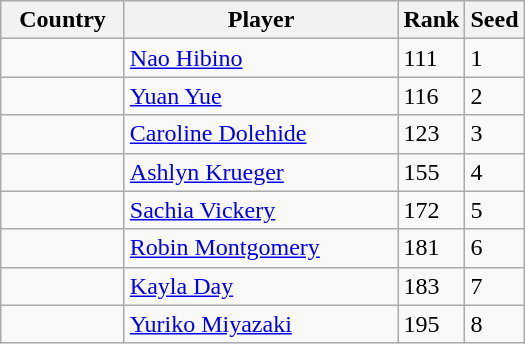<table class="wikitable">
<tr>
<th width="75">Country</th>
<th width="175">Player</th>
<th>Rank</th>
<th>Seed</th>
</tr>
<tr>
<td></td>
<td><a href='#'>Nao Hibino</a></td>
<td>111</td>
<td>1</td>
</tr>
<tr>
<td></td>
<td><a href='#'>Yuan Yue</a></td>
<td>116</td>
<td>2</td>
</tr>
<tr>
<td></td>
<td><a href='#'>Caroline Dolehide</a></td>
<td>123</td>
<td>3</td>
</tr>
<tr>
<td></td>
<td><a href='#'>Ashlyn Krueger</a></td>
<td>155</td>
<td>4</td>
</tr>
<tr>
<td></td>
<td><a href='#'>Sachia Vickery</a></td>
<td>172</td>
<td>5</td>
</tr>
<tr>
<td></td>
<td><a href='#'>Robin Montgomery</a></td>
<td>181</td>
<td>6</td>
</tr>
<tr>
<td></td>
<td><a href='#'>Kayla Day</a></td>
<td>183</td>
<td>7</td>
</tr>
<tr>
<td></td>
<td><a href='#'>Yuriko Miyazaki</a></td>
<td>195</td>
<td>8</td>
</tr>
</table>
